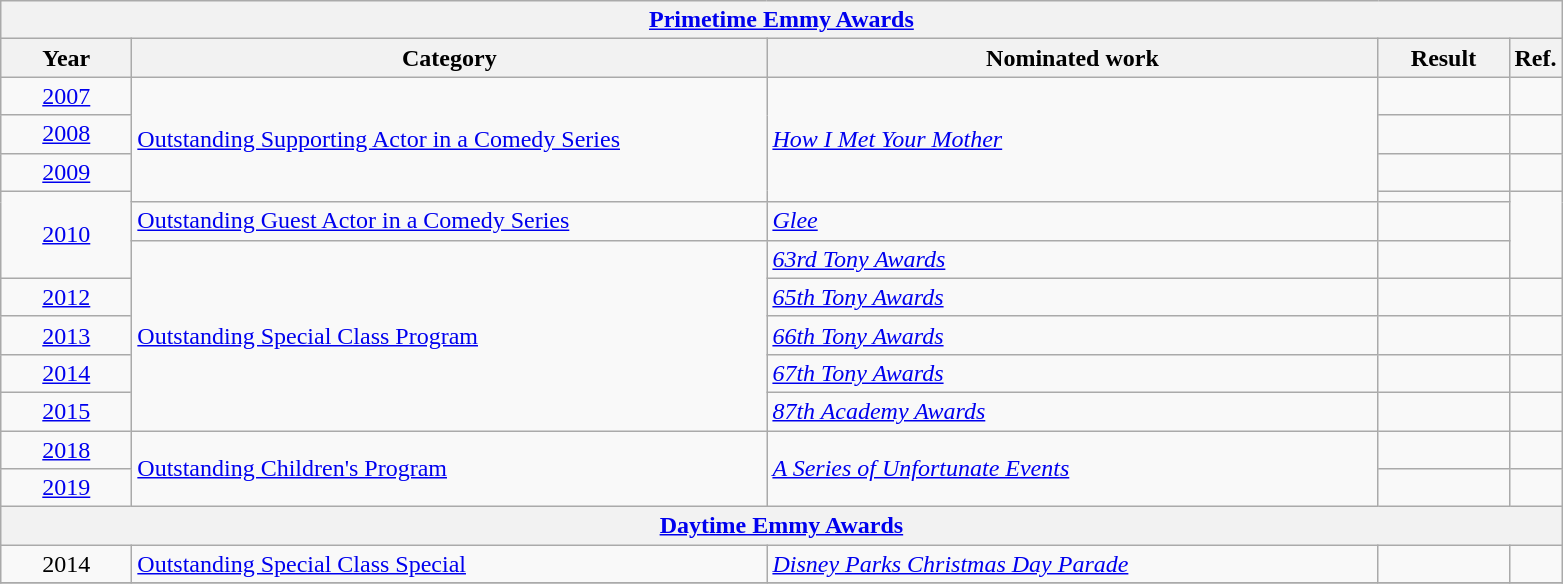<table class=wikitable>
<tr>
<th colspan=5><a href='#'>Primetime Emmy Awards</a></th>
</tr>
<tr>
<th scope="col" style="width:5em;">Year</th>
<th scope="col" style="width:26em;">Category</th>
<th scope="col" style="width:25em;">Nominated work</th>
<th scope="col" style="width:5em;">Result</th>
<th>Ref.</th>
</tr>
<tr>
<td style="text-align:center;"><a href='#'>2007</a></td>
<td rowspan=4><a href='#'>Outstanding Supporting Actor in a Comedy Series</a></td>
<td rowspan=4><em><a href='#'>How I Met Your Mother</a></em></td>
<td></td>
<td></td>
</tr>
<tr>
<td style="text-align:center;"><a href='#'>2008</a></td>
<td></td>
<td></td>
</tr>
<tr>
<td style="text-align:center;"><a href='#'>2009</a></td>
<td></td>
<td></td>
</tr>
<tr>
<td style="text-align:center;", rowspan=3><a href='#'>2010</a></td>
<td></td>
<td rowspan=3></td>
</tr>
<tr>
<td><a href='#'>Outstanding Guest Actor in a Comedy Series</a></td>
<td><em><a href='#'>Glee</a></em></td>
<td></td>
</tr>
<tr>
<td rowspan=5><a href='#'>Outstanding Special Class Program</a></td>
<td><em><a href='#'>63rd Tony Awards</a></em></td>
<td></td>
</tr>
<tr>
<td style="text-align:center;"><a href='#'>2012</a></td>
<td><em><a href='#'>65th Tony Awards</a></em></td>
<td></td>
<td></td>
</tr>
<tr>
<td style="text-align:center;"><a href='#'>2013</a></td>
<td><em><a href='#'>66th Tony Awards</a></em></td>
<td></td>
<td></td>
</tr>
<tr>
<td style="text-align:center;"><a href='#'>2014</a></td>
<td><em><a href='#'>67th Tony Awards</a></em></td>
<td></td>
<td></td>
</tr>
<tr>
<td style="text-align:center;"><a href='#'>2015</a></td>
<td><em><a href='#'>87th Academy Awards</a></em></td>
<td></td>
<td></td>
</tr>
<tr>
<td style="text-align:center;"><a href='#'>2018</a></td>
<td rowspan=2><a href='#'>Outstanding Children's Program</a></td>
<td rowspan=2><em><a href='#'>A Series of Unfortunate Events</a></em></td>
<td></td>
<td></td>
</tr>
<tr>
<td style="text-align:center;"><a href='#'>2019</a></td>
<td></td>
<td></td>
</tr>
<tr>
<th colspan=5><a href='#'>Daytime Emmy Awards</a></th>
</tr>
<tr>
<td style="text-align:center;">2014</td>
<td><a href='#'>Outstanding Special Class Special</a></td>
<td><em><a href='#'>Disney Parks Christmas Day Parade</a></em></td>
<td></td>
<td></td>
</tr>
<tr>
</tr>
</table>
